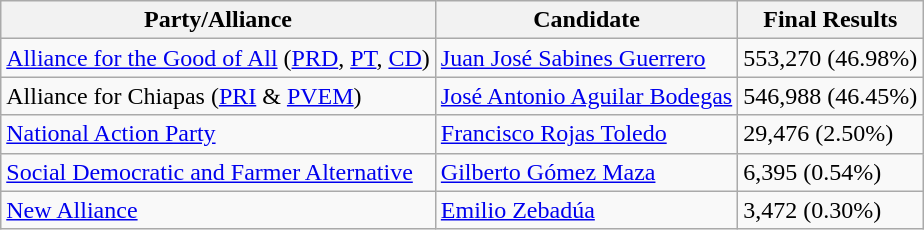<table class="wikitable">
<tr>
<th>Party/Alliance</th>
<th>Candidate</th>
<th>Final Results</th>
</tr>
<tr>
<td><a href='#'>Alliance for the Good of All</a> (<a href='#'>PRD</a>, <a href='#'>PT</a>, <a href='#'>CD</a>)</td>
<td><a href='#'>Juan José Sabines Guerrero</a></td>
<td>553,270 (46.98%)</td>
</tr>
<tr>
<td>Alliance for Chiapas (<a href='#'>PRI</a> & <a href='#'>PVEM</a>)</td>
<td><a href='#'>José Antonio Aguilar Bodegas</a></td>
<td>546,988 (46.45%)</td>
</tr>
<tr>
<td><a href='#'>National Action Party</a></td>
<td><a href='#'>Francisco Rojas Toledo</a></td>
<td>29,476 (2.50%)</td>
</tr>
<tr>
<td><a href='#'>Social Democratic and Farmer Alternative</a></td>
<td><a href='#'>Gilberto Gómez Maza</a></td>
<td>6,395 (0.54%)</td>
</tr>
<tr>
<td><a href='#'>New Alliance</a></td>
<td><a href='#'>Emilio Zebadúa</a></td>
<td>3,472 (0.30%)</td>
</tr>
</table>
